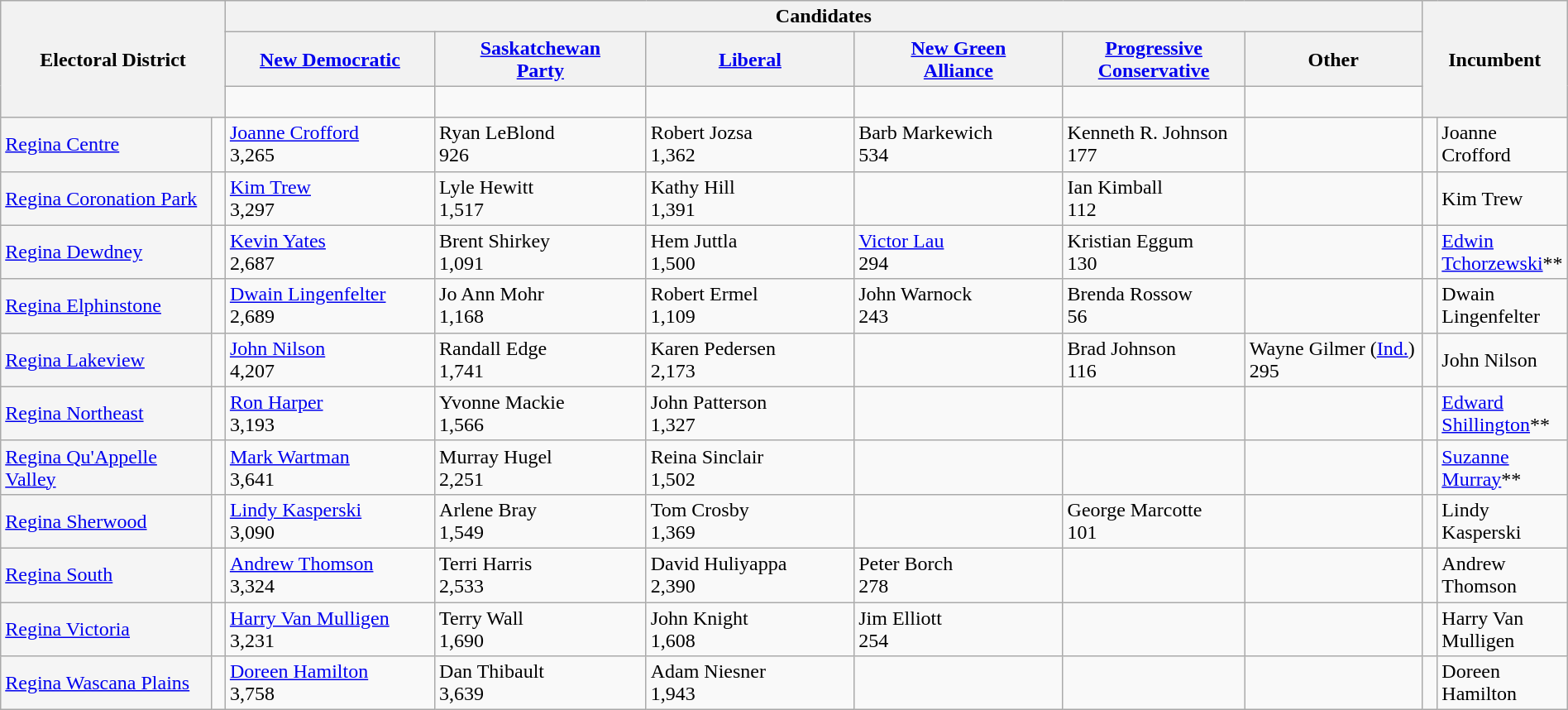<table class="wikitable" style="width:100%">
<tr>
<th style="width:15%;" rowspan=3 colspan=2>Electoral District</th>
<th colspan=6>Candidates</th>
<th style="width:14%;" rowspan=3 colspan=2>Incumbent</th>
</tr>
<tr>
<th width=12%><a href='#'>New Democratic</a></th>
<th width=12%><a href='#'>Saskatchewan<br>Party</a></th>
<th width=12%><a href='#'>Liberal</a></th>
<th width=12%><a href='#'>New Green<br>Alliance</a></th>
<th width=12%><a href='#'>Progressive<br>Conservative</a></th>
<th width=12%>Other</th>
</tr>
<tr>
<td width=14% > </td>
<td width=14% > </td>
<td width=14% > </td>
<td width=14% > </td>
<td width=12% > </td>
<td width=12% > </td>
</tr>
<tr>
<td bgcolor=whitesmoke><a href='#'>Regina Centre</a></td>
<td> </td>
<td><a href='#'>Joanne Crofford</a><br>3,265</td>
<td>Ryan LeBlond<br>926</td>
<td>Robert Jozsa<br>1,362</td>
<td>Barb Markewich<br>534</td>
<td>Kenneth R. Johnson<br>177</td>
<td></td>
<td> </td>
<td>Joanne Crofford</td>
</tr>
<tr>
<td bgcolor=whitesmoke><a href='#'>Regina Coronation Park</a></td>
<td> </td>
<td><a href='#'>Kim Trew</a><br>3,297</td>
<td>Lyle Hewitt<br>1,517</td>
<td>Kathy Hill<br>1,391</td>
<td></td>
<td>Ian Kimball<br>112</td>
<td></td>
<td> </td>
<td>Kim Trew</td>
</tr>
<tr>
<td bgcolor=whitesmoke><a href='#'>Regina Dewdney</a></td>
<td> </td>
<td><a href='#'>Kevin Yates</a><br>2,687</td>
<td>Brent Shirkey<br>1,091</td>
<td>Hem Juttla<br>1,500</td>
<td><a href='#'>Victor Lau</a><br>294</td>
<td>Kristian Eggum<br>130</td>
<td></td>
<td> </td>
<td><a href='#'>Edwin Tchorzewski</a>**</td>
</tr>
<tr>
<td bgcolor=whitesmoke><a href='#'>Regina Elphinstone</a></td>
<td> </td>
<td><a href='#'>Dwain Lingenfelter</a><br>2,689</td>
<td>Jo Ann Mohr<br>1,168</td>
<td>Robert Ermel<br>1,109</td>
<td>John Warnock<br>243</td>
<td>Brenda Rossow<br>56</td>
<td></td>
<td> </td>
<td>Dwain Lingenfelter</td>
</tr>
<tr>
<td bgcolor=whitesmoke><a href='#'>Regina Lakeview</a></td>
<td> </td>
<td><a href='#'>John Nilson</a><br>4,207</td>
<td>Randall Edge<br>1,741</td>
<td>Karen Pedersen<br>2,173</td>
<td></td>
<td>Brad Johnson<br>116</td>
<td>Wayne Gilmer (<a href='#'>Ind.</a>) <br>295</td>
<td> </td>
<td>John Nilson</td>
</tr>
<tr>
<td bgcolor=whitesmoke><a href='#'>Regina Northeast</a></td>
<td> </td>
<td><a href='#'>Ron Harper</a><br>3,193</td>
<td>Yvonne Mackie<br>1,566</td>
<td>John Patterson<br>1,327</td>
<td></td>
<td></td>
<td></td>
<td> </td>
<td><a href='#'>Edward Shillington</a>**</td>
</tr>
<tr>
<td bgcolor=whitesmoke><a href='#'>Regina Qu'Appelle Valley</a></td>
<td> </td>
<td><a href='#'>Mark Wartman</a><br>3,641</td>
<td>Murray Hugel<br>2,251</td>
<td>Reina Sinclair<br>1,502</td>
<td></td>
<td></td>
<td></td>
<td> </td>
<td><a href='#'>Suzanne Murray</a>**</td>
</tr>
<tr>
<td bgcolor=whitesmoke><a href='#'>Regina Sherwood</a></td>
<td> </td>
<td><a href='#'>Lindy Kasperski</a><br>3,090</td>
<td>Arlene Bray<br>1,549</td>
<td>Tom Crosby<br>1,369</td>
<td></td>
<td>George Marcotte<br>101</td>
<td></td>
<td> </td>
<td>Lindy Kasperski</td>
</tr>
<tr>
<td bgcolor=whitesmoke><a href='#'>Regina South</a></td>
<td> </td>
<td><a href='#'>Andrew Thomson</a><br>3,324</td>
<td>Terri Harris<br>2,533</td>
<td>David Huliyappa<br>2,390</td>
<td>Peter Borch<br>278</td>
<td></td>
<td></td>
<td> </td>
<td>Andrew Thomson</td>
</tr>
<tr>
<td bgcolor=whitesmoke><a href='#'>Regina Victoria</a></td>
<td> </td>
<td><a href='#'>Harry Van Mulligen</a><br>3,231</td>
<td>Terry Wall<br>1,690</td>
<td>John Knight<br>1,608</td>
<td>Jim Elliott<br>254</td>
<td></td>
<td></td>
<td> </td>
<td>Harry Van Mulligen</td>
</tr>
<tr>
<td bgcolor=whitesmoke><a href='#'>Regina Wascana Plains</a></td>
<td> </td>
<td><a href='#'>Doreen Hamilton</a><br>3,758</td>
<td>Dan Thibault<br>3,639</td>
<td>Adam Niesner<br>1,943</td>
<td></td>
<td></td>
<td></td>
<td> </td>
<td>Doreen Hamilton</td>
</tr>
</table>
